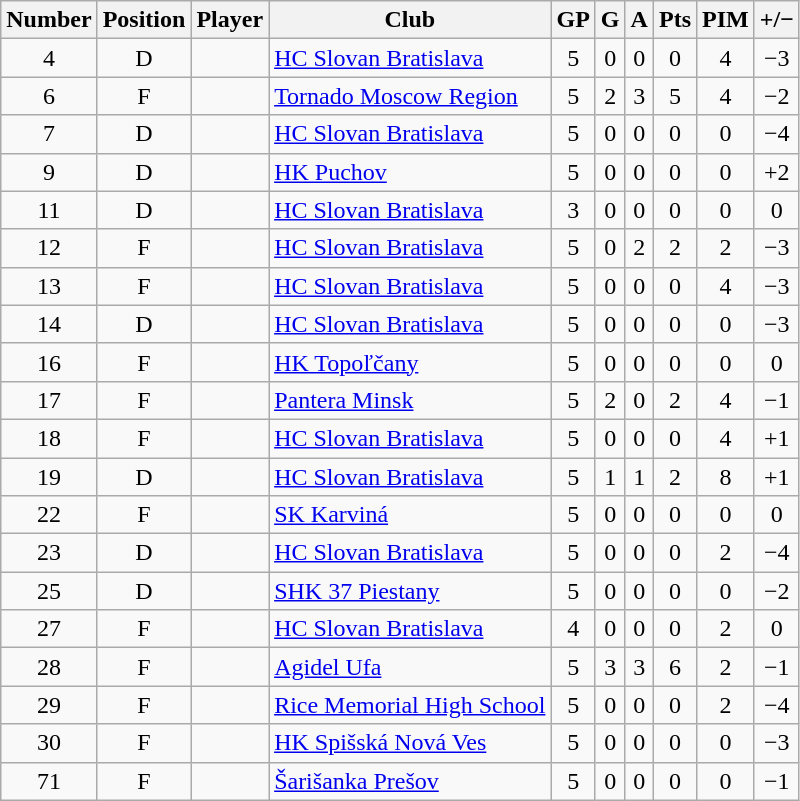<table class="wikitable sortable" style="text-align: center;">
<tr>
<th>Number</th>
<th>Position</th>
<th>Player</th>
<th>Club</th>
<th>GP</th>
<th>G</th>
<th>A</th>
<th>Pts</th>
<th>PIM</th>
<th>+/−</th>
</tr>
<tr>
<td>4</td>
<td>D</td>
<td align=left></td>
<td align=left> <a href='#'>HC Slovan Bratislava</a></td>
<td>5</td>
<td>0</td>
<td>0</td>
<td>0</td>
<td>4</td>
<td>−3</td>
</tr>
<tr>
<td>6</td>
<td>F</td>
<td align=left></td>
<td align=left> <a href='#'>Tornado Moscow Region</a></td>
<td>5</td>
<td>2</td>
<td>3</td>
<td>5</td>
<td>4</td>
<td>−2</td>
</tr>
<tr>
<td>7</td>
<td>D</td>
<td align=left></td>
<td align=left> <a href='#'>HC Slovan Bratislava</a></td>
<td>5</td>
<td>0</td>
<td>0</td>
<td>0</td>
<td>0</td>
<td>−4</td>
</tr>
<tr>
<td>9</td>
<td>D</td>
<td align=left></td>
<td align=left> <a href='#'>HK Puchov</a></td>
<td>5</td>
<td>0</td>
<td>0</td>
<td>0</td>
<td>0</td>
<td>+2</td>
</tr>
<tr>
<td>11</td>
<td>D</td>
<td align=left></td>
<td align=left> <a href='#'>HC Slovan Bratislava</a></td>
<td>3</td>
<td>0</td>
<td>0</td>
<td>0</td>
<td>0</td>
<td>0</td>
</tr>
<tr>
<td>12</td>
<td>F</td>
<td align=left></td>
<td align=left> <a href='#'>HC Slovan Bratislava</a></td>
<td>5</td>
<td>0</td>
<td>2</td>
<td>2</td>
<td>2</td>
<td>−3</td>
</tr>
<tr>
<td>13</td>
<td>F</td>
<td align=left></td>
<td align=left> <a href='#'>HC Slovan Bratislava</a></td>
<td>5</td>
<td>0</td>
<td>0</td>
<td>0</td>
<td>4</td>
<td>−3</td>
</tr>
<tr>
<td>14</td>
<td>D</td>
<td align=left></td>
<td align=left> <a href='#'>HC Slovan Bratislava</a></td>
<td>5</td>
<td>0</td>
<td>0</td>
<td>0</td>
<td>0</td>
<td>−3</td>
</tr>
<tr>
<td>16</td>
<td>F</td>
<td align=left></td>
<td align=left> <a href='#'>HK Topoľčany</a></td>
<td>5</td>
<td>0</td>
<td>0</td>
<td>0</td>
<td>0</td>
<td>0</td>
</tr>
<tr>
<td>17</td>
<td>F</td>
<td align=left></td>
<td align=left> <a href='#'>Pantera Minsk</a></td>
<td>5</td>
<td>2</td>
<td>0</td>
<td>2</td>
<td>4</td>
<td>−1</td>
</tr>
<tr>
<td>18</td>
<td>F</td>
<td align=left></td>
<td align=left> <a href='#'>HC Slovan Bratislava</a></td>
<td>5</td>
<td>0</td>
<td>0</td>
<td>0</td>
<td>4</td>
<td>+1</td>
</tr>
<tr>
<td>19</td>
<td>D</td>
<td align=left></td>
<td align=left> <a href='#'>HC Slovan Bratislava</a></td>
<td>5</td>
<td>1</td>
<td>1</td>
<td>2</td>
<td>8</td>
<td>+1</td>
</tr>
<tr>
<td>22</td>
<td>F</td>
<td align=left></td>
<td align=left> <a href='#'>SK Karviná</a></td>
<td>5</td>
<td>0</td>
<td>0</td>
<td>0</td>
<td>0</td>
<td>0</td>
</tr>
<tr>
<td>23</td>
<td>D</td>
<td align=left></td>
<td align=left> <a href='#'>HC Slovan Bratislava</a></td>
<td>5</td>
<td>0</td>
<td>0</td>
<td>0</td>
<td>2</td>
<td>−4</td>
</tr>
<tr>
<td>25</td>
<td>D</td>
<td align=left></td>
<td align=left> <a href='#'>SHK 37 Piestany</a></td>
<td>5</td>
<td>0</td>
<td>0</td>
<td>0</td>
<td>0</td>
<td>−2</td>
</tr>
<tr>
<td>27</td>
<td>F</td>
<td align=left></td>
<td align=left> <a href='#'>HC Slovan Bratislava</a></td>
<td>4</td>
<td>0</td>
<td>0</td>
<td>0</td>
<td>2</td>
<td>0</td>
</tr>
<tr>
<td>28</td>
<td>F</td>
<td align=left></td>
<td align=left> <a href='#'>Agidel Ufa</a></td>
<td>5</td>
<td>3</td>
<td>3</td>
<td>6</td>
<td>2</td>
<td>−1</td>
</tr>
<tr>
<td>29</td>
<td>F</td>
<td align=left></td>
<td align=left> <a href='#'>Rice Memorial High School</a></td>
<td>5</td>
<td>0</td>
<td>0</td>
<td>0</td>
<td>2</td>
<td>−4</td>
</tr>
<tr>
<td>30</td>
<td>F</td>
<td align=left></td>
<td align=left> <a href='#'>HK Spišská Nová Ves</a></td>
<td>5</td>
<td>0</td>
<td>0</td>
<td>0</td>
<td>0</td>
<td>−3</td>
</tr>
<tr>
<td>71</td>
<td>F</td>
<td align=left></td>
<td align=left> <a href='#'>Šarišanka Prešov</a></td>
<td>5</td>
<td>0</td>
<td>0</td>
<td>0</td>
<td>0</td>
<td>−1</td>
</tr>
</table>
